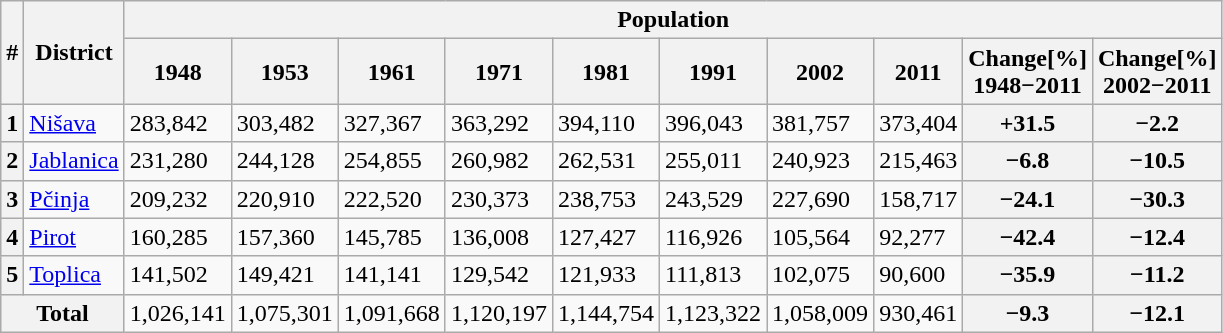<table class="wikitable">
<tr>
<th rowspan="2">#</th>
<th rowspan="2">District</th>
<th colspan="10">Population</th>
</tr>
<tr>
<th>1948</th>
<th>1953</th>
<th>1961</th>
<th>1971</th>
<th>1981</th>
<th>1991</th>
<th>2002</th>
<th>2011</th>
<th>Change[%]<br>1948−2011</th>
<th>Change[%]<br>2002−2011</th>
</tr>
<tr>
<th>1</th>
<td><a href='#'>Nišava</a></td>
<td>283,842</td>
<td>303,482</td>
<td>327,367</td>
<td>363,292</td>
<td>394,110</td>
<td>396,043</td>
<td>381,757</td>
<td>373,404</td>
<th>+31.5</th>
<th>−2.2</th>
</tr>
<tr>
<th>2</th>
<td><a href='#'>Jablanica</a></td>
<td>231,280</td>
<td>244,128</td>
<td>254,855</td>
<td>260,982</td>
<td>262,531</td>
<td>255,011</td>
<td>240,923</td>
<td>215,463</td>
<th>−6.8</th>
<th>−10.5</th>
</tr>
<tr>
<th>3</th>
<td><a href='#'>Pčinja</a></td>
<td>209,232</td>
<td>220,910</td>
<td>222,520</td>
<td>230,373</td>
<td>238,753</td>
<td>243,529</td>
<td>227,690</td>
<td>158,717</td>
<th>−24.1</th>
<th>−30.3</th>
</tr>
<tr>
<th>4</th>
<td><a href='#'>Pirot</a></td>
<td>160,285</td>
<td>157,360</td>
<td>145,785</td>
<td>136,008</td>
<td>127,427</td>
<td>116,926</td>
<td>105,564</td>
<td>92,277</td>
<th>−42.4</th>
<th>−12.4</th>
</tr>
<tr>
<th>5</th>
<td><a href='#'>Toplica</a></td>
<td>141,502</td>
<td>149,421</td>
<td>141,141</td>
<td>129,542</td>
<td>121,933</td>
<td>111,813</td>
<td>102,075</td>
<td>90,600</td>
<th>−35.9</th>
<th>−11.2</th>
</tr>
<tr>
<th colspan="2">Total</th>
<td>1,026,141</td>
<td>1,075,301</td>
<td>1,091,668</td>
<td>1,120,197</td>
<td>1,144,754</td>
<td>1,123,322</td>
<td>1,058,009</td>
<td>930,461</td>
<th>−9.3</th>
<th>−12.1</th>
</tr>
</table>
